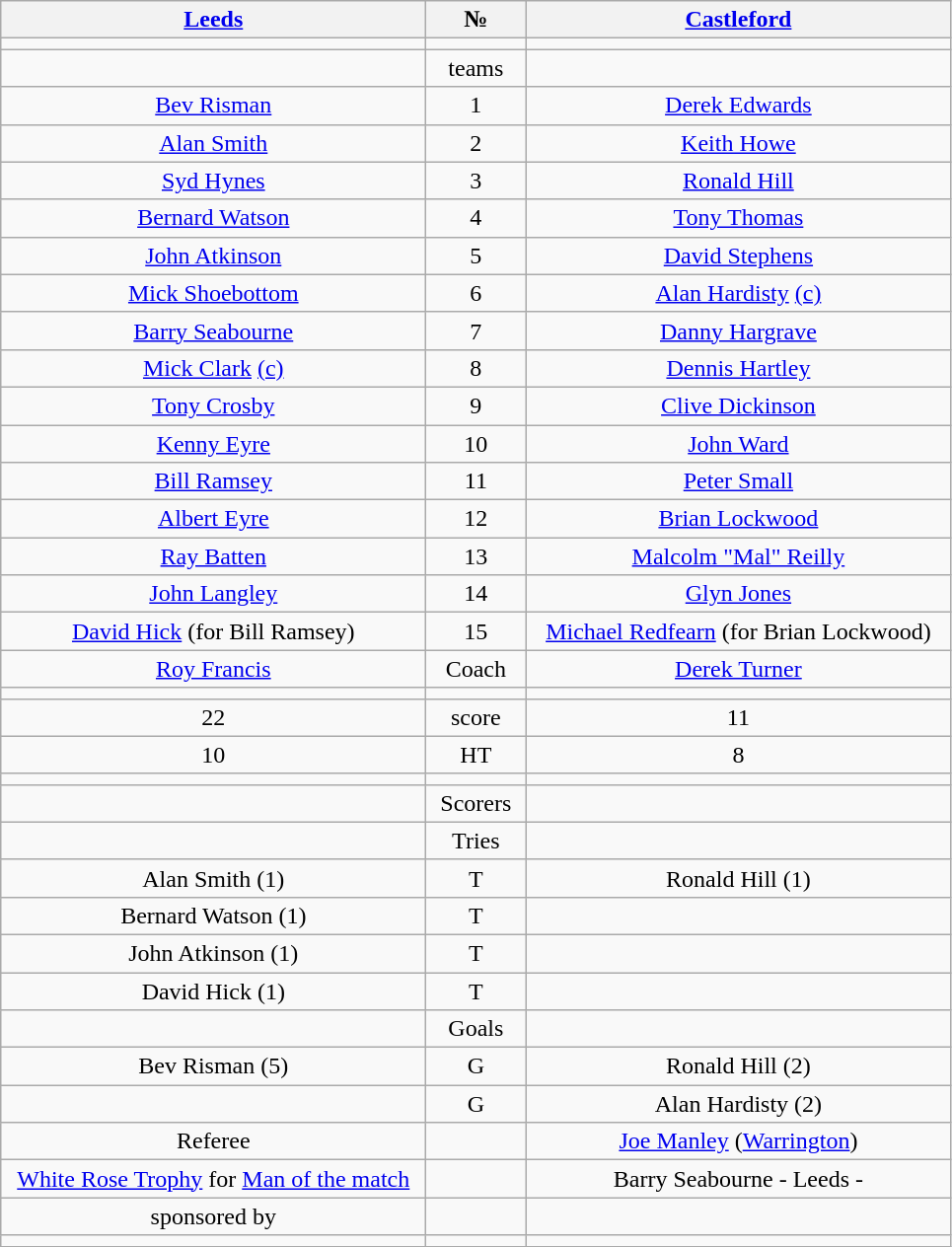<table class="wikitable" style="text-align:center;">
<tr>
<th width=280 abbr=winner><a href='#'>Leeds</a></th>
<th width=60 abbr="Number">№</th>
<th width=280 abbr=runner-up><a href='#'>Castleford</a></th>
</tr>
<tr>
<td></td>
<td></td>
<td></td>
</tr>
<tr>
<td></td>
<td>teams</td>
<td></td>
</tr>
<tr>
<td><a href='#'>Bev Risman</a></td>
<td>1</td>
<td><a href='#'>Derek Edwards</a></td>
</tr>
<tr>
<td><a href='#'>Alan Smith</a></td>
<td>2</td>
<td><a href='#'>Keith Howe</a></td>
</tr>
<tr>
<td><a href='#'>Syd Hynes</a></td>
<td>3</td>
<td><a href='#'>Ronald Hill</a></td>
</tr>
<tr>
<td><a href='#'>Bernard Watson</a></td>
<td>4</td>
<td><a href='#'>Tony Thomas</a></td>
</tr>
<tr>
<td><a href='#'>John Atkinson</a></td>
<td>5</td>
<td><a href='#'>David Stephens</a></td>
</tr>
<tr>
<td><a href='#'>Mick Shoebottom</a></td>
<td>6</td>
<td><a href='#'>Alan Hardisty</a> <a href='#'>(c)</a></td>
</tr>
<tr>
<td><a href='#'>Barry Seabourne</a></td>
<td>7</td>
<td><a href='#'>Danny Hargrave</a></td>
</tr>
<tr>
<td><a href='#'>Mick Clark</a> <a href='#'>(c)</a></td>
<td>8</td>
<td><a href='#'>Dennis Hartley</a></td>
</tr>
<tr>
<td><a href='#'>Tony Crosby</a></td>
<td>9</td>
<td><a href='#'>Clive Dickinson</a></td>
</tr>
<tr>
<td><a href='#'>Kenny Eyre</a></td>
<td>10</td>
<td><a href='#'>John Ward</a></td>
</tr>
<tr>
<td><a href='#'>Bill Ramsey</a></td>
<td>11</td>
<td><a href='#'>Peter Small</a></td>
</tr>
<tr>
<td><a href='#'>Albert Eyre</a></td>
<td>12</td>
<td><a href='#'>Brian Lockwood</a></td>
</tr>
<tr>
<td><a href='#'>Ray Batten</a></td>
<td>13</td>
<td><a href='#'>Malcolm "Mal" Reilly</a></td>
</tr>
<tr>
<td><a href='#'>John Langley</a></td>
<td>14</td>
<td><a href='#'>Glyn Jones</a></td>
</tr>
<tr>
<td><a href='#'>David Hick</a> (for Bill Ramsey)</td>
<td>15</td>
<td><a href='#'>Michael Redfearn</a> (for Brian Lockwood)</td>
</tr>
<tr>
<td><a href='#'>Roy Francis</a></td>
<td>Coach</td>
<td><a href='#'>Derek Turner</a></td>
</tr>
<tr>
<td></td>
<td></td>
<td></td>
</tr>
<tr>
<td>22</td>
<td>score</td>
<td>11</td>
</tr>
<tr>
<td>10</td>
<td>HT</td>
<td>8</td>
</tr>
<tr>
<td></td>
<td></td>
<td></td>
</tr>
<tr>
<td></td>
<td>Scorers</td>
<td></td>
</tr>
<tr>
<td></td>
<td>Tries</td>
<td></td>
</tr>
<tr>
<td>Alan Smith (1)</td>
<td>T</td>
<td>Ronald Hill (1)</td>
</tr>
<tr>
<td>Bernard Watson (1)</td>
<td>T</td>
<td></td>
</tr>
<tr>
<td>John Atkinson (1)</td>
<td>T</td>
<td></td>
</tr>
<tr>
<td>David Hick (1)</td>
<td>T</td>
<td></td>
</tr>
<tr>
<td></td>
<td>Goals</td>
<td></td>
</tr>
<tr>
<td>Bev Risman (5)</td>
<td>G</td>
<td>Ronald Hill (2)</td>
</tr>
<tr>
<td></td>
<td>G</td>
<td>Alan Hardisty (2)</td>
</tr>
<tr>
<td>Referee</td>
<td></td>
<td><a href='#'>Joe Manley</a> (<a href='#'>Warrington</a>)</td>
</tr>
<tr>
<td><a href='#'>White Rose Trophy</a> for <a href='#'>Man of the match</a></td>
<td></td>
<td>Barry Seabourne - Leeds - </td>
</tr>
<tr>
<td>sponsored by</td>
<td></td>
<td></td>
</tr>
<tr>
<td></td>
<td></td>
<td></td>
</tr>
</table>
